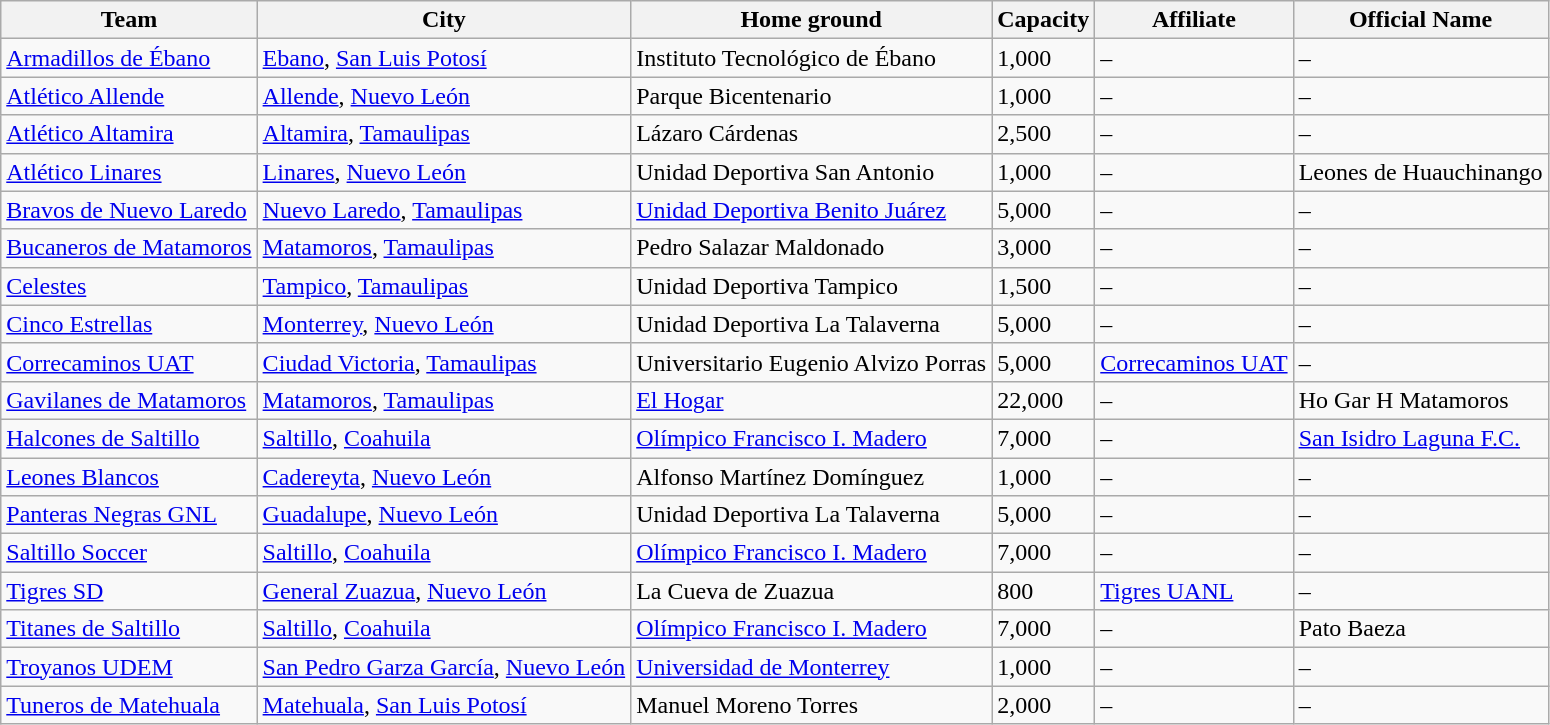<table class="wikitable sortable">
<tr>
<th>Team</th>
<th>City</th>
<th>Home ground</th>
<th>Capacity</th>
<th>Affiliate</th>
<th>Official Name</th>
</tr>
<tr>
<td><a href='#'>Armadillos de Ébano</a></td>
<td><a href='#'>Ebano</a>, <a href='#'>San Luis Potosí</a></td>
<td>Instituto Tecnológico de Ébano</td>
<td>1,000</td>
<td>–</td>
<td>–</td>
</tr>
<tr>
<td><a href='#'>Atlético Allende</a></td>
<td><a href='#'>Allende</a>, <a href='#'>Nuevo León</a></td>
<td>Parque Bicentenario</td>
<td>1,000</td>
<td>–</td>
<td>–</td>
</tr>
<tr>
<td><a href='#'>Atlético Altamira</a></td>
<td><a href='#'>Altamira</a>, <a href='#'>Tamaulipas</a></td>
<td>Lázaro Cárdenas</td>
<td>2,500</td>
<td>–</td>
<td>–</td>
</tr>
<tr>
<td><a href='#'>Atlético Linares</a></td>
<td><a href='#'>Linares</a>, <a href='#'>Nuevo León</a></td>
<td>Unidad Deportiva San Antonio</td>
<td>1,000</td>
<td>–</td>
<td>Leones de Huauchinango</td>
</tr>
<tr>
<td><a href='#'>Bravos de Nuevo Laredo</a></td>
<td><a href='#'>Nuevo Laredo</a>, <a href='#'>Tamaulipas</a></td>
<td><a href='#'>Unidad Deportiva Benito Juárez</a></td>
<td>5,000</td>
<td>–</td>
<td>–</td>
</tr>
<tr>
<td><a href='#'>Bucaneros de Matamoros</a></td>
<td><a href='#'>Matamoros</a>, <a href='#'>Tamaulipas</a></td>
<td>Pedro Salazar Maldonado</td>
<td>3,000</td>
<td>–</td>
<td>–</td>
</tr>
<tr>
<td><a href='#'>Celestes</a></td>
<td><a href='#'>Tampico</a>, <a href='#'>Tamaulipas</a></td>
<td>Unidad Deportiva Tampico</td>
<td>1,500</td>
<td>–</td>
<td>–</td>
</tr>
<tr>
<td><a href='#'>Cinco Estrellas</a></td>
<td><a href='#'>Monterrey</a>, <a href='#'>Nuevo León</a></td>
<td>Unidad Deportiva La Talaverna</td>
<td>5,000</td>
<td>–</td>
<td>–</td>
</tr>
<tr>
<td><a href='#'>Correcaminos UAT</a></td>
<td><a href='#'>Ciudad Victoria</a>, <a href='#'>Tamaulipas</a></td>
<td>Universitario Eugenio Alvizo Porras</td>
<td>5,000</td>
<td><a href='#'>Correcaminos UAT</a></td>
<td>–</td>
</tr>
<tr>
<td><a href='#'>Gavilanes de Matamoros</a></td>
<td><a href='#'>Matamoros</a>, <a href='#'>Tamaulipas</a></td>
<td><a href='#'>El Hogar</a></td>
<td>22,000</td>
<td>–</td>
<td>Ho Gar H Matamoros</td>
</tr>
<tr>
<td><a href='#'>Halcones de Saltillo</a></td>
<td><a href='#'>Saltillo</a>, <a href='#'>Coahuila</a></td>
<td><a href='#'>Olímpico Francisco I. Madero</a></td>
<td>7,000</td>
<td>–</td>
<td><a href='#'>San Isidro Laguna F.C.</a></td>
</tr>
<tr>
<td><a href='#'>Leones Blancos</a></td>
<td><a href='#'>Cadereyta</a>, <a href='#'>Nuevo León</a></td>
<td>Alfonso Martínez Domínguez</td>
<td>1,000</td>
<td>–</td>
<td>–</td>
</tr>
<tr>
<td><a href='#'>Panteras Negras GNL</a></td>
<td><a href='#'>Guadalupe</a>, <a href='#'>Nuevo León</a></td>
<td>Unidad Deportiva La Talaverna</td>
<td>5,000</td>
<td>–</td>
<td>–</td>
</tr>
<tr>
<td><a href='#'>Saltillo Soccer</a></td>
<td><a href='#'>Saltillo</a>, <a href='#'>Coahuila</a></td>
<td><a href='#'>Olímpico Francisco I. Madero</a></td>
<td>7,000</td>
<td>–</td>
<td>–</td>
</tr>
<tr>
<td><a href='#'>Tigres SD</a></td>
<td><a href='#'>General Zuazua</a>, <a href='#'>Nuevo León</a></td>
<td>La Cueva de Zuazua</td>
<td>800</td>
<td><a href='#'>Tigres UANL</a></td>
<td>–</td>
</tr>
<tr>
<td><a href='#'>Titanes de Saltillo</a></td>
<td><a href='#'>Saltillo</a>, <a href='#'>Coahuila</a></td>
<td><a href='#'>Olímpico Francisco I. Madero</a></td>
<td>7,000</td>
<td>–</td>
<td>Pato Baeza</td>
</tr>
<tr>
<td><a href='#'>Troyanos UDEM</a></td>
<td><a href='#'>San Pedro Garza García</a>, <a href='#'>Nuevo León</a></td>
<td><a href='#'>Universidad de Monterrey</a></td>
<td>1,000</td>
<td>–</td>
<td>–</td>
</tr>
<tr>
<td><a href='#'>Tuneros de Matehuala</a></td>
<td><a href='#'>Matehuala</a>, <a href='#'>San Luis Potosí</a></td>
<td>Manuel Moreno Torres</td>
<td>2,000</td>
<td>–</td>
<td>–</td>
</tr>
</table>
